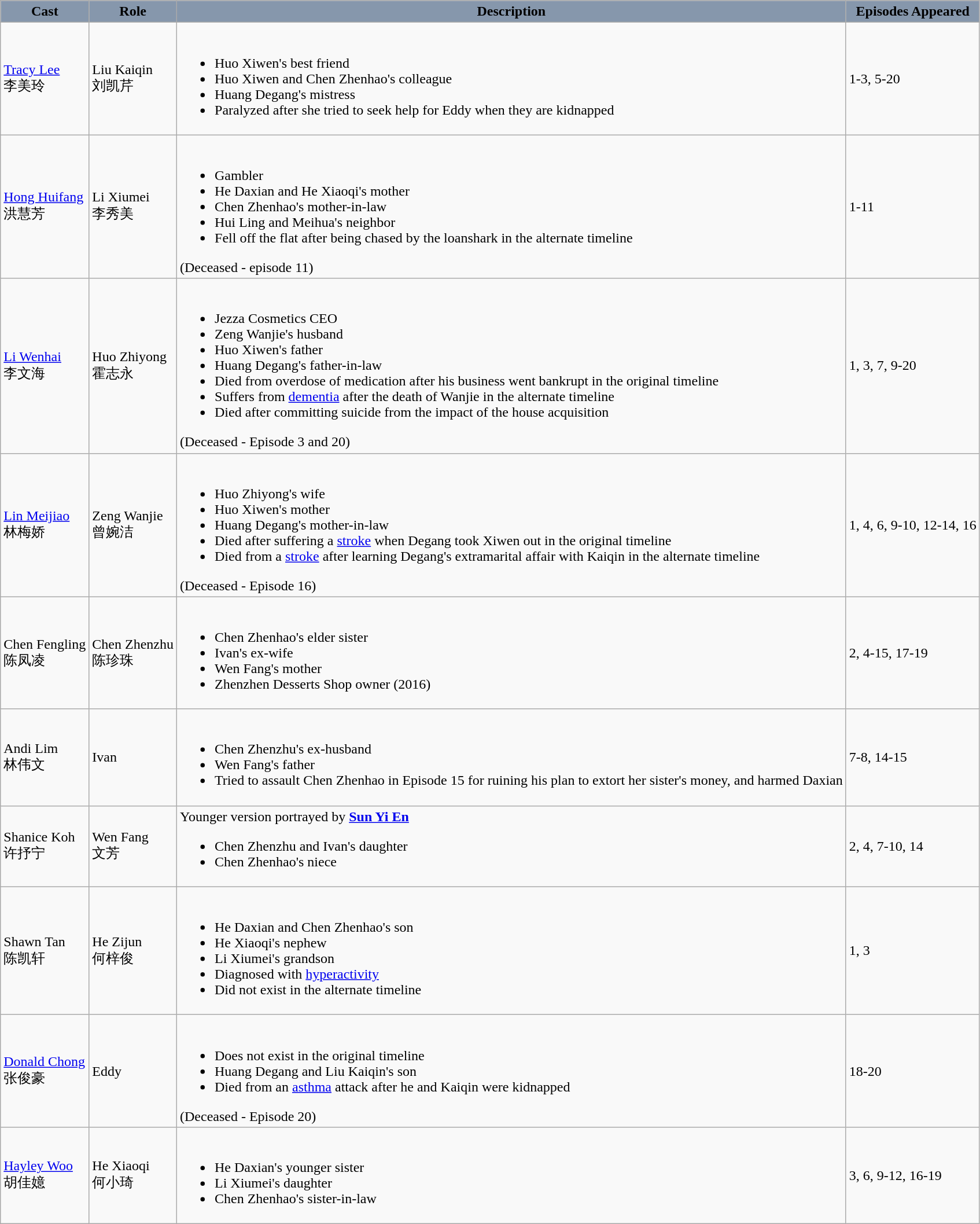<table class="wikitable">
<tr>
<th style="background:#8697AC">Cast</th>
<th style="background:#8697AC">Role</th>
<th style="background:#8697AC">Description</th>
<th style="background:#8697AC">Episodes Appeared</th>
</tr>
<tr>
<td><a href='#'>Tracy Lee</a> <br> 李美玲</td>
<td>Liu Kaiqin <br> 刘凯芹</td>
<td><br><ul><li>Huo Xiwen's best friend</li><li>Huo Xiwen and Chen Zhenhao's colleague</li><li>Huang Degang's mistress</li><li>Paralyzed after she tried to seek help for Eddy when they are kidnapped</li></ul></td>
<td>1-3, 5-20</td>
</tr>
<tr>
<td><a href='#'>Hong Huifang</a><br>洪慧芳</td>
<td>Li Xiumei <br> 李秀美</td>
<td><br><ul><li>Gambler</li><li>He Daxian and He Xiaoqi's mother</li><li>Chen Zhenhao's mother-in-law</li><li>Hui Ling and Meihua's neighbor</li><li>Fell off the flat after being chased by the loanshark in the alternate timeline</li></ul>(Deceased - episode 11)</td>
<td>1-11</td>
</tr>
<tr>
<td><a href='#'>Li Wenhai</a><br>李文海</td>
<td>Huo Zhiyong <br> 霍志永</td>
<td><br><ul><li>Jezza Cosmetics CEO</li><li>Zeng Wanjie's husband</li><li>Huo Xiwen's father</li><li>Huang Degang's father-in-law</li><li>Died from overdose of medication after his business went bankrupt in the original timeline</li><li>Suffers from <a href='#'>dementia</a> after the death of Wanjie in the alternate timeline</li><li>Died after committing suicide from the impact of the house acquisition</li></ul>(Deceased - Episode 3 and 20)</td>
<td>1, 3, 7, 9-20</td>
</tr>
<tr>
<td><a href='#'>Lin Meijiao</a><br>林梅娇</td>
<td>Zeng Wanjie <br> 曾婉洁</td>
<td><br><ul><li>Huo Zhiyong's wife</li><li>Huo Xiwen's mother</li><li>Huang Degang's mother-in-law</li><li>Died after suffering a <a href='#'>stroke</a> when Degang took Xiwen out in the original timeline</li><li>Died from a <a href='#'>stroke</a> after learning Degang's extramarital affair with Kaiqin in the alternate timeline</li></ul>(Deceased - Episode 16)</td>
<td>1, 4, 6, 9-10, 12-14, 16</td>
</tr>
<tr>
<td>Chen Fengling<br>陈凤凌</td>
<td>Chen Zhenzhu<br>陈珍珠</td>
<td><br><ul><li>Chen Zhenhao's elder sister</li><li>Ivan's ex-wife</li><li>Wen Fang's mother</li><li>Zhenzhen Desserts Shop owner (2016)</li></ul></td>
<td>2, 4-15, 17-19</td>
</tr>
<tr>
<td>Andi Lim<br>林伟文</td>
<td>Ivan</td>
<td><br><ul><li>Chen Zhenzhu's ex-husband</li><li>Wen Fang's father</li><li>Tried to assault Chen Zhenhao in Episode 15 for ruining his plan to extort her sister's money, and harmed Daxian</li></ul></td>
<td>7-8, 14-15</td>
</tr>
<tr>
<td>Shanice Koh<br>许抒宁</td>
<td>Wen Fang<br>文芳</td>
<td>Younger version portrayed by <strong><a href='#'>Sun Yi En</a></strong><br><ul><li>Chen Zhenzhu and Ivan's daughter</li><li>Chen Zhenhao's niece</li></ul></td>
<td>2, 4, 7-10, 14</td>
</tr>
<tr>
<td>Shawn Tan <br> 陈凯轩</td>
<td>He Zijun <br> 何梓俊</td>
<td><br><ul><li>He Daxian and Chen Zhenhao's son</li><li>He Xiaoqi's nephew</li><li>Li Xiumei's grandson</li><li>Diagnosed with <a href='#'>hyperactivity</a></li><li>Did not exist in the alternate timeline</li></ul></td>
<td>1, 3</td>
</tr>
<tr>
<td><a href='#'>Donald Chong</a> <br> 张俊豪</td>
<td>Eddy</td>
<td><br><ul><li>Does not exist in the original timeline</li><li>Huang Degang and Liu Kaiqin's son</li><li>Died from an <a href='#'>asthma</a> attack after he and Kaiqin were kidnapped</li></ul>(Deceased - Episode 20)</td>
<td>18-20</td>
</tr>
<tr>
<td><a href='#'>Hayley Woo</a><br>胡佳嬑</td>
<td>He Xiaoqi <br> 何小琦</td>
<td><br><ul><li>He Daxian's younger sister</li><li>Li Xiumei's daughter</li><li>Chen Zhenhao's sister-in-law</li></ul></td>
<td>3, 6, 9-12, 16-19</td>
</tr>
</table>
